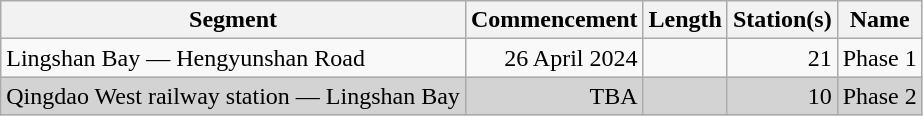<table class="wikitable" style="border-collapse: collapse; text-align: right;">
<tr>
<th>Segment</th>
<th>Commencement</th>
<th>Length</th>
<th>Station(s)</th>
<th>Name</th>
</tr>
<tr>
<td style="text-align: left;">Lingshan Bay — Hengyunshan Road</td>
<td>26 April 2024</td>
<td></td>
<td>21</td>
<td style="text-align: left;">Phase 1</td>
</tr>
<tr bgcolor="lightgrey">
<td style="text-align: left;">Qingdao West railway station — Lingshan Bay</td>
<td>TBA</td>
<td></td>
<td>10</td>
<td style="text-align: left;">Phase 2</td>
</tr>
</table>
